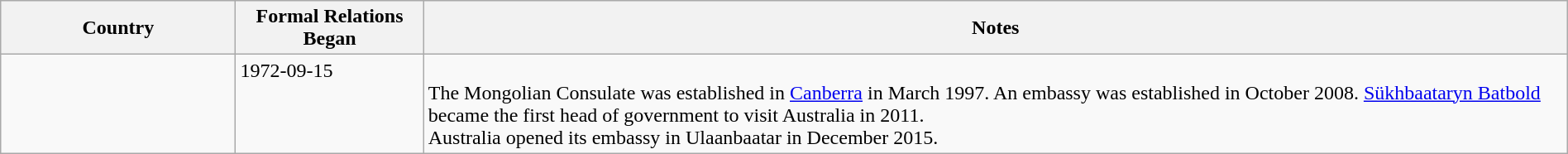<table class="wikitable sortable" style="width:100%; margin:auto;">
<tr>
<th style="width:15%;">Country</th>
<th style="width:12%;">Formal Relations Began</th>
<th>Notes</th>
</tr>
<tr valign="top">
<td></td>
<td>1972-09-15</td>
<td><br>The Mongolian Consulate was established in <a href='#'>Canberra</a> in March 1997. An embassy was established in October 2008. <a href='#'>Sükhbaataryn Batbold</a> became the first head of government to visit Australia in 2011.<br>Australia opened its embassy in Ulaanbaatar in December 2015.</td>
</tr>
</table>
